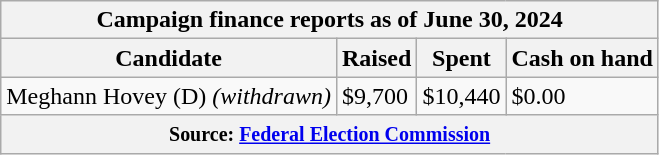<table class="wikitable sortable">
<tr>
<th colspan=4>Campaign finance reports as of June 30, 2024</th>
</tr>
<tr style="text-align:center;">
<th>Candidate</th>
<th>Raised</th>
<th>Spent</th>
<th>Cash on hand</th>
</tr>
<tr>
<td>Meghann Hovey (D) <em>(withdrawn)</em></td>
<td>$9,700</td>
<td>$10,440</td>
<td>$0.00</td>
</tr>
<tr>
<th colspan="4"><small>Source: <a href='#'>Federal Election Commission</a></small></th>
</tr>
</table>
